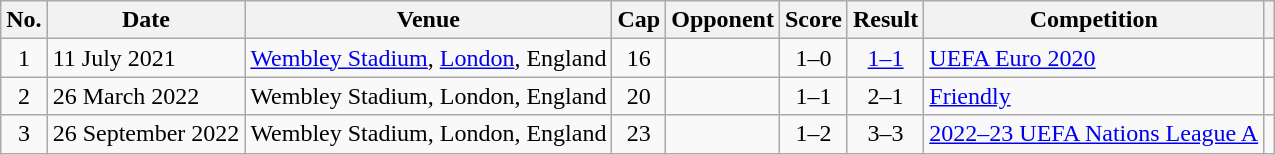<table class="wikitable sortable">
<tr>
<th scope="col">No.</th>
<th scope="col">Date</th>
<th scope="col">Venue</th>
<th scope="col">Cap</th>
<th scope="col">Opponent</th>
<th scope="col">Score</th>
<th scope="col">Result</th>
<th scope="col">Competition</th>
<th scope="col" class="unsortable"></th>
</tr>
<tr>
<td style="text-align: center;">1</td>
<td>11 July 2021</td>
<td><a href='#'>Wembley Stadium</a>, <a href='#'>London</a>, England</td>
<td style="text-align: center;">16</td>
<td></td>
<td style="text-align: center;">1–0</td>
<td style="text-align: center;"><a href='#'>1–1</a> <br></td>
<td><a href='#'>UEFA Euro 2020</a></td>
<td style="text-align: center;"></td>
</tr>
<tr>
<td style="text-align: center;">2</td>
<td>26 March 2022</td>
<td>Wembley Stadium, London, England</td>
<td style="text-align: center;">20</td>
<td></td>
<td style="text-align: center;">1–1</td>
<td style="text-align: center;">2–1</td>
<td><a href='#'>Friendly</a></td>
<td style="text-align: center;"></td>
</tr>
<tr>
<td style="text-align: center;">3</td>
<td>26 September 2022</td>
<td>Wembley Stadium, London, England</td>
<td style="text-align: center;">23</td>
<td></td>
<td style="text-align: center;">1–2</td>
<td style="text-align: center;">3–3</td>
<td><a href='#'>2022–23 UEFA Nations League A</a></td>
<td style="text-align: center;"></td>
</tr>
</table>
